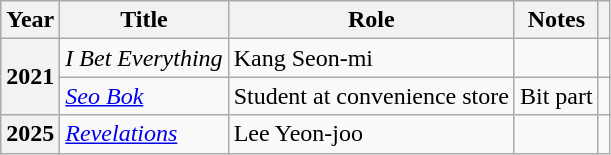<table class="wikitable plainrowheaders sortable">
<tr>
<th scope="col">Year</th>
<th scope="col">Title</th>
<th scope="col">Role</th>
<th scope="col" class="unsortable">Notes</th>
<th scope="col" class="unsortable"></th>
</tr>
<tr>
<th scope="row" rowspan="2">2021</th>
<td><em>I Bet Everything</em></td>
<td>Kang Seon-mi</td>
<td></td>
<td style="text-align:center"></td>
</tr>
<tr>
<td><em><a href='#'>Seo Bok</a></em></td>
<td>Student at convenience store</td>
<td>Bit part</td>
<td style="text-align:center"></td>
</tr>
<tr>
<th scope="row">2025</th>
<td><em><a href='#'>Revelations</a></em></td>
<td>Lee Yeon-joo</td>
<td></td>
<td style="text-align:center"></td>
</tr>
</table>
